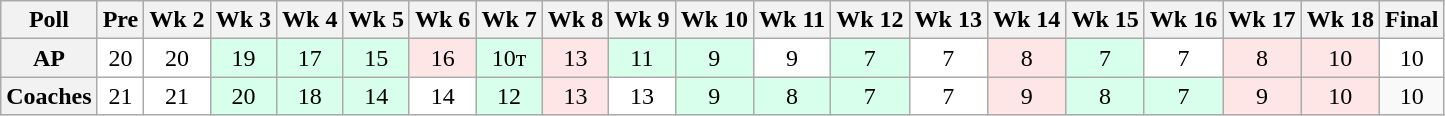<table class="wikitable" style="white-space:nowrap;">
<tr>
<th>Poll</th>
<th>Pre</th>
<th>Wk 2</th>
<th>Wk 3</th>
<th>Wk 4</th>
<th>Wk 5</th>
<th>Wk 6</th>
<th>Wk 7</th>
<th>Wk 8</th>
<th>Wk 9</th>
<th>Wk 10</th>
<th>Wk 11</th>
<th>Wk 12</th>
<th>Wk 13</th>
<th>Wk 14</th>
<th>Wk 15</th>
<th>Wk 16</th>
<th>Wk 17</th>
<th>Wk 18</th>
<th>Final</th>
</tr>
<tr style="text-align:center;">
<th>AP</th>
<td style="background:#FFF;">20</td>
<td style="background:#FFF;">20</td>
<td style="background:#D8FFEB;">19</td>
<td style="background:#D8FFEB;">17</td>
<td style="background:#D8FFEB;">15</td>
<td style="background:#FFE6E6;">16</td>
<td style="background:#D8FFEB;">10т</td>
<td style="background:#FFE6E6;">13</td>
<td style="background:#D8FFEB;">11</td>
<td style="background:#D8FFEB;">9</td>
<td style="background:#FFF;">9</td>
<td style="background:#D8FFEB;">7</td>
<td style="background:#FFF;">7</td>
<td style="background:#FFE6E6;">8</td>
<td style="background:#D8FFEB;">7</td>
<td style="background:#FFF;">7</td>
<td style="background:#FFE6E6;">8</td>
<td style="background:#FFE6E6;">10</td>
<td style="background:#FFF;">10</td>
</tr>
<tr style="text-align:center;">
<th>Coaches</th>
<td style="background:#FFF;">21</td>
<td style="background:#FFF;">21</td>
<td style="background:#D8FFEB;">20</td>
<td style="background:#D8FFEB;">18</td>
<td style="background:#D8FFEB;">14</td>
<td style="background:#FFF;">14</td>
<td style="background:#D8FFEB;">12</td>
<td style="background:#FFE6E6;">13</td>
<td style="background:#FFF;">13</td>
<td style="background:#D8FFEB;">9</td>
<td style="background:#D8FFEB;">8</td>
<td style="background:#D8FFEB;">7</td>
<td style="background:#FFF;">7</td>
<td style="background:#FFE6E6;">9</td>
<td style="background:#D8FFEB;">8</td>
<td style="background:#D8FFEB;">7</td>
<td style="background:#FFE6E6;">9</td>
<td style="background:#FFE6E6;">10</td>
<td>10</td>
</tr>
</table>
